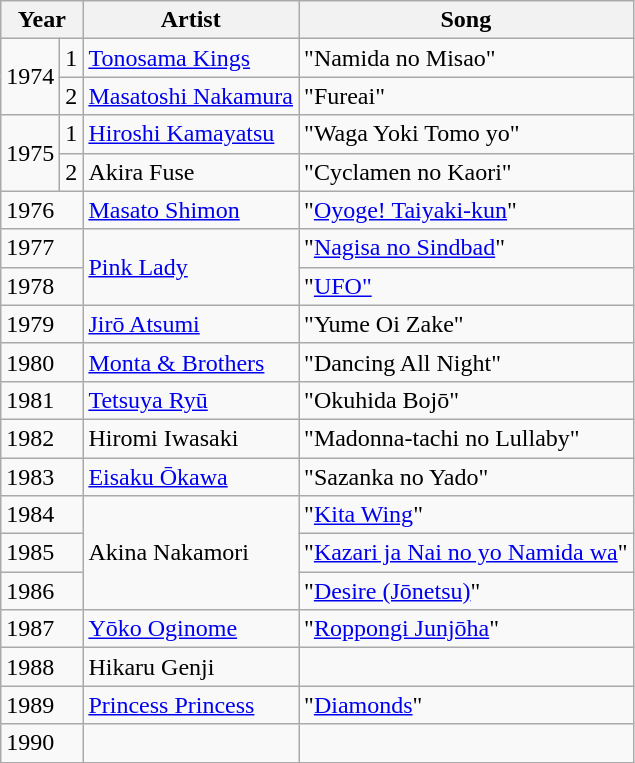<table class="wikitable">
<tr>
<th colspan="2">Year</th>
<th>Artist</th>
<th>Song</th>
</tr>
<tr>
<td rowspan="2">1974</td>
<td>1</td>
<td><a href='#'>Tonosama Kings</a></td>
<td>"Namida no Misao"</td>
</tr>
<tr>
<td>2</td>
<td><a href='#'>Masatoshi Nakamura</a></td>
<td>"Fureai"</td>
</tr>
<tr>
<td rowspan="2">1975</td>
<td>1</td>
<td><a href='#'>Hiroshi Kamayatsu</a></td>
<td>"Waga Yoki Tomo yo"</td>
</tr>
<tr>
<td>2</td>
<td>Akira Fuse</td>
<td>"Cyclamen no Kaori"</td>
</tr>
<tr>
<td colspan="2">1976</td>
<td><a href='#'>Masato Shimon</a></td>
<td>"<a href='#'>Oyoge! Taiyaki-kun</a>"</td>
</tr>
<tr>
<td colspan="2">1977</td>
<td rowspan="2"><a href='#'>Pink Lady</a></td>
<td>"<a href='#'>Nagisa no Sindbad</a>"</td>
</tr>
<tr>
<td colspan="2">1978</td>
<td>"<a href='#'>UFO"</a></td>
</tr>
<tr>
<td colspan="2">1979</td>
<td><a href='#'>Jirō Atsumi</a></td>
<td>"Yume Oi Zake"</td>
</tr>
<tr>
<td colspan="2">1980</td>
<td><a href='#'>Monta & Brothers</a></td>
<td>"Dancing All Night"</td>
</tr>
<tr>
<td colspan="2">1981</td>
<td><a href='#'>Tetsuya Ryū</a></td>
<td>"Okuhida Bojō"</td>
</tr>
<tr>
<td colspan="2">1982</td>
<td>Hiromi Iwasaki</td>
<td>"Madonna-tachi no Lullaby"</td>
</tr>
<tr>
<td colspan="2">1983</td>
<td><a href='#'>Eisaku Ōkawa</a></td>
<td>"Sazanka no Yado"</td>
</tr>
<tr>
<td colspan="2">1984</td>
<td rowspan="3">Akina Nakamori</td>
<td>"<a href='#'>Kita Wing</a>"</td>
</tr>
<tr>
<td colspan="2">1985</td>
<td>"<a href='#'>Kazari ja Nai no yo Namida wa</a>"</td>
</tr>
<tr>
<td colspan="2">1986</td>
<td>"<a href='#'>Desire (Jōnetsu)</a>"</td>
</tr>
<tr>
<td colspan="2">1987</td>
<td><a href='#'>Yōko Oginome</a></td>
<td>"<a href='#'>Roppongi Junjōha</a>"</td>
</tr>
<tr>
<td colspan="2">1988</td>
<td>Hikaru Genji</td>
<td></td>
</tr>
<tr>
<td colspan="2">1989</td>
<td><a href='#'>Princess Princess</a></td>
<td>"<a href='#'>Diamonds</a>"</td>
</tr>
<tr>
<td colspan="2">1990</td>
<td></td>
<td></td>
</tr>
</table>
